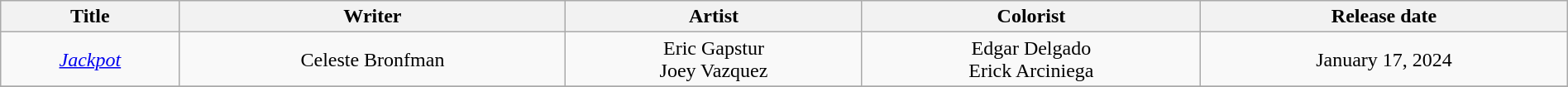<table class="wikitable" style="text-align:center; width:100%">
<tr>
<th scope="col">Title</th>
<th scope="col">Writer</th>
<th scope="col">Artist</th>
<th scope="col">Colorist</th>
<th scope="col">Release date</th>
</tr>
<tr>
<td><em><a href='#'>Jackpot</a></em></td>
<td>Celeste Bronfman</td>
<td>Eric Gapstur<br>Joey Vazquez</td>
<td>Edgar Delgado<br>Erick Arciniega</td>
<td>January 17, 2024</td>
</tr>
<tr>
</tr>
</table>
